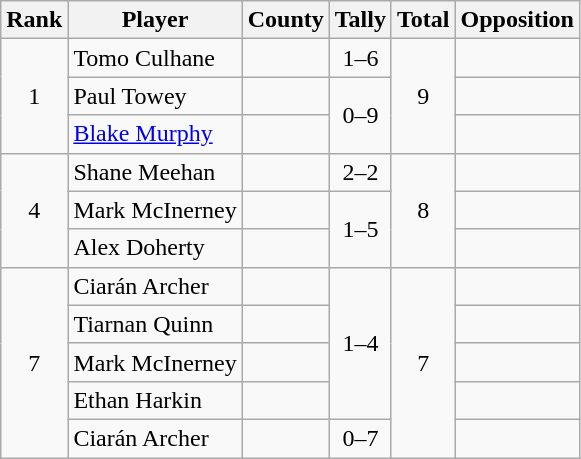<table class="wikitable">
<tr>
<th>Rank</th>
<th>Player</th>
<th>County</th>
<th>Tally</th>
<th>Total</th>
<th>Opposition</th>
</tr>
<tr>
<td rowspan="3" style="text-align:center;">1</td>
<td>Tomo Culhane</td>
<td></td>
<td align=center>1–6</td>
<td rowspan="3" style="text-align:center;">9</td>
<td></td>
</tr>
<tr>
<td>Paul Towey</td>
<td></td>
<td rowspan="2" style="text-align:center;">0–9</td>
<td></td>
</tr>
<tr>
<td><a href='#'>Blake Murphy</a></td>
<td></td>
<td></td>
</tr>
<tr>
<td rowspan="3" style="text-align:center;">4</td>
<td>Shane Meehan</td>
<td></td>
<td align=center>2–2</td>
<td rowspan="3" style="text-align:center;">8</td>
<td></td>
</tr>
<tr>
<td>Mark McInerney</td>
<td></td>
<td rowspan="2" style="text-align:center;">1–5</td>
<td></td>
</tr>
<tr>
<td>Alex Doherty</td>
<td></td>
<td></td>
</tr>
<tr>
<td rowspan="5" style="text-align:center;">7</td>
<td>Ciarán Archer</td>
<td></td>
<td rowspan="4" style="text-align:center;">1–4</td>
<td rowspan="5" style="text-align:center;">7</td>
<td></td>
</tr>
<tr>
<td>Tiarnan Quinn</td>
<td></td>
<td></td>
</tr>
<tr>
<td>Mark McInerney</td>
<td></td>
<td></td>
</tr>
<tr>
<td>Ethan Harkin</td>
<td></td>
<td></td>
</tr>
<tr>
<td>Ciarán Archer</td>
<td></td>
<td align=center>0–7</td>
<td></td>
</tr>
</table>
